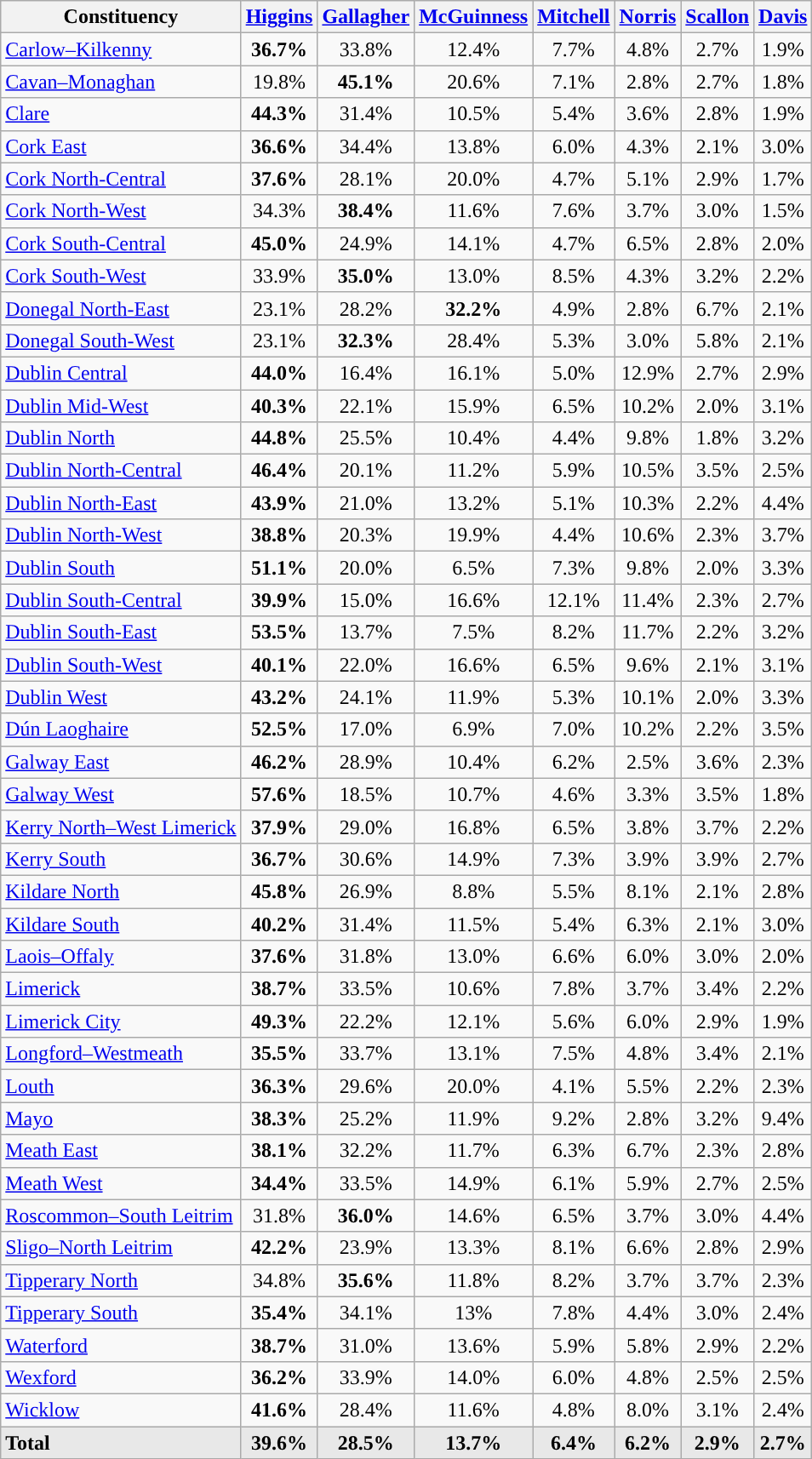<table class="wikitable sortable collapsible" style="text-align:center;">
<tr>
<th>Constituency</th>
<th><a href='#'>Higgins</a></th>
<th><a href='#'>Gallagher</a></th>
<th><a href='#'>McGuinness</a></th>
<th><a href='#'>Mitchell</a></th>
<th><a href='#'>Norris</a></th>
<th><a href='#'>Scallon</a></th>
<th><a href='#'>Davis</a></th>
</tr>
<tr>
<td style="text-align:left;"><a href='#'>Carlow–Kilkenny</a></td>
<td><strong>36.7%</strong></td>
<td>33.8%</td>
<td>12.4%</td>
<td>7.7%</td>
<td>4.8%</td>
<td>2.7%</td>
<td>1.9%</td>
</tr>
<tr>
<td style="text-align:left;"><a href='#'>Cavan–Monaghan</a></td>
<td>19.8%</td>
<td><strong>45.1%</strong></td>
<td>20.6%</td>
<td>7.1%</td>
<td>2.8%</td>
<td>2.7%</td>
<td>1.8%</td>
</tr>
<tr>
<td style="text-align:left;"><a href='#'>Clare</a></td>
<td><strong>44.3%</strong></td>
<td>31.4%</td>
<td>10.5%</td>
<td>5.4%</td>
<td>3.6%</td>
<td>2.8%</td>
<td>1.9%</td>
</tr>
<tr>
<td style="text-align:left;"><a href='#'>Cork East</a></td>
<td><strong>36.6%</strong></td>
<td>34.4%</td>
<td>13.8%</td>
<td>6.0%</td>
<td>4.3%</td>
<td>2.1%</td>
<td>3.0%</td>
</tr>
<tr>
<td style="text-align:left;"><a href='#'>Cork North-Central</a></td>
<td><strong>37.6%</strong></td>
<td>28.1%</td>
<td>20.0%</td>
<td>4.7%</td>
<td>5.1%</td>
<td>2.9%</td>
<td>1.7%</td>
</tr>
<tr>
<td style="text-align:left;"><a href='#'>Cork North-West</a></td>
<td>34.3%</td>
<td><strong>38.4%</strong></td>
<td>11.6%</td>
<td>7.6%</td>
<td>3.7%</td>
<td>3.0%</td>
<td>1.5%</td>
</tr>
<tr>
<td style="text-align:left;"><a href='#'>Cork South-Central</a></td>
<td><strong>45.0%</strong></td>
<td>24.9%</td>
<td>14.1%</td>
<td>4.7%</td>
<td>6.5%</td>
<td>2.8%</td>
<td>2.0%</td>
</tr>
<tr>
<td style="text-align:left;"><a href='#'>Cork South-West</a></td>
<td>33.9%</td>
<td><strong>35.0%</strong></td>
<td>13.0%</td>
<td>8.5%</td>
<td>4.3%</td>
<td>3.2%</td>
<td>2.2%</td>
</tr>
<tr>
<td style="text-align:left;"><a href='#'>Donegal North-East</a></td>
<td>23.1%</td>
<td>28.2%</td>
<td><strong>32.2%</strong></td>
<td>4.9%</td>
<td>2.8%</td>
<td>6.7%</td>
<td>2.1%</td>
</tr>
<tr>
<td style="text-align:left;"><a href='#'>Donegal South-West</a></td>
<td>23.1%</td>
<td><strong>32.3%</strong></td>
<td>28.4%</td>
<td>5.3%</td>
<td>3.0%</td>
<td>5.8%</td>
<td>2.1%</td>
</tr>
<tr>
<td style="text-align:left;"><a href='#'>Dublin Central</a></td>
<td><strong>44.0%</strong></td>
<td>16.4%</td>
<td>16.1%</td>
<td>5.0%</td>
<td>12.9%</td>
<td>2.7%</td>
<td>2.9%</td>
</tr>
<tr>
<td style="text-align:left;"><a href='#'>Dublin Mid-West</a></td>
<td><strong>40.3%</strong></td>
<td>22.1%</td>
<td>15.9%</td>
<td>6.5%</td>
<td>10.2%</td>
<td>2.0%</td>
<td>3.1%</td>
</tr>
<tr>
<td style="text-align:left;"><a href='#'>Dublin North</a></td>
<td><strong>44.8%</strong></td>
<td>25.5%</td>
<td>10.4%</td>
<td>4.4%</td>
<td>9.8%</td>
<td>1.8%</td>
<td>3.2%</td>
</tr>
<tr>
<td style="text-align:left;"><a href='#'>Dublin North-Central</a></td>
<td><strong>46.4%</strong></td>
<td>20.1%</td>
<td>11.2%</td>
<td>5.9%</td>
<td>10.5%</td>
<td>3.5%</td>
<td>2.5%</td>
</tr>
<tr>
<td style="text-align:left;"><a href='#'>Dublin North-East</a></td>
<td><strong>43.9%</strong></td>
<td>21.0%</td>
<td>13.2%</td>
<td>5.1%</td>
<td>10.3%</td>
<td>2.2%</td>
<td>4.4%</td>
</tr>
<tr>
<td style="text-align:left;"><a href='#'>Dublin North-West</a></td>
<td><strong>38.8%</strong></td>
<td>20.3%</td>
<td>19.9%</td>
<td>4.4%</td>
<td>10.6%</td>
<td>2.3%</td>
<td>3.7%</td>
</tr>
<tr>
<td style="text-align:left;"><a href='#'>Dublin South</a></td>
<td><strong>51.1%</strong></td>
<td>20.0%</td>
<td>6.5%</td>
<td>7.3%</td>
<td>9.8%</td>
<td>2.0%</td>
<td>3.3%</td>
</tr>
<tr>
<td style="text-align:left;"><a href='#'>Dublin South-Central</a></td>
<td><strong>39.9%</strong></td>
<td>15.0%</td>
<td>16.6%</td>
<td>12.1%</td>
<td>11.4%</td>
<td>2.3%</td>
<td>2.7%</td>
</tr>
<tr>
<td style="text-align:left;"><a href='#'>Dublin South-East</a></td>
<td><strong>53.5%</strong></td>
<td>13.7%</td>
<td>7.5%</td>
<td>8.2%</td>
<td>11.7%</td>
<td>2.2%</td>
<td>3.2%</td>
</tr>
<tr>
<td style="text-align:left;"><a href='#'>Dublin South-West</a></td>
<td><strong>40.1%</strong></td>
<td>22.0%</td>
<td>16.6%</td>
<td>6.5%</td>
<td>9.6%</td>
<td>2.1%</td>
<td>3.1%</td>
</tr>
<tr>
<td style="text-align:left;"><a href='#'>Dublin West</a></td>
<td><strong>43.2%</strong></td>
<td>24.1%</td>
<td>11.9%</td>
<td>5.3%</td>
<td>10.1%</td>
<td>2.0%</td>
<td>3.3%</td>
</tr>
<tr>
<td style="text-align:left;"><a href='#'>Dún Laoghaire</a></td>
<td><strong>52.5%</strong></td>
<td>17.0%</td>
<td>6.9%</td>
<td>7.0%</td>
<td>10.2%</td>
<td>2.2%</td>
<td>3.5%</td>
</tr>
<tr>
<td style="text-align:left;"><a href='#'>Galway East</a></td>
<td><strong>46.2%</strong></td>
<td>28.9%</td>
<td>10.4%</td>
<td>6.2%</td>
<td>2.5%</td>
<td>3.6%</td>
<td>2.3%</td>
</tr>
<tr>
<td style="text-align:left;"><a href='#'>Galway West</a></td>
<td><strong>57.6%</strong></td>
<td>18.5%</td>
<td>10.7%</td>
<td>4.6%</td>
<td>3.3%</td>
<td>3.5%</td>
<td>1.8%</td>
</tr>
<tr>
<td style="text-align:left;"><a href='#'>Kerry North–West Limerick</a></td>
<td><strong>37.9%</strong></td>
<td>29.0%</td>
<td>16.8%</td>
<td>6.5%</td>
<td>3.8%</td>
<td>3.7%</td>
<td>2.2%</td>
</tr>
<tr>
<td style="text-align:left;"><a href='#'>Kerry South</a></td>
<td><strong>36.7%</strong></td>
<td>30.6%</td>
<td>14.9%</td>
<td>7.3%</td>
<td>3.9%</td>
<td>3.9%</td>
<td>2.7%</td>
</tr>
<tr>
<td style="text-align:left;"><a href='#'>Kildare North</a></td>
<td><strong>45.8%</strong></td>
<td>26.9%</td>
<td>8.8%</td>
<td>5.5%</td>
<td>8.1%</td>
<td>2.1%</td>
<td>2.8%</td>
</tr>
<tr>
<td style="text-align:left;"><a href='#'>Kildare South</a></td>
<td><strong>40.2%</strong></td>
<td>31.4%</td>
<td>11.5%</td>
<td>5.4%</td>
<td>6.3%</td>
<td>2.1%</td>
<td>3.0%</td>
</tr>
<tr>
<td style="text-align:left;"><a href='#'>Laois–Offaly</a></td>
<td><strong>37.6%</strong></td>
<td>31.8%</td>
<td>13.0%</td>
<td>6.6%</td>
<td>6.0%</td>
<td>3.0%</td>
<td>2.0%</td>
</tr>
<tr>
<td style="text-align:left;"><a href='#'>Limerick</a></td>
<td><strong>38.7%</strong></td>
<td>33.5%</td>
<td>10.6%</td>
<td>7.8%</td>
<td>3.7%</td>
<td>3.4%</td>
<td>2.2%</td>
</tr>
<tr>
<td style="text-align:left;"><a href='#'>Limerick City</a></td>
<td><strong>49.3%</strong></td>
<td>22.2%</td>
<td>12.1%</td>
<td>5.6%</td>
<td>6.0%</td>
<td>2.9%</td>
<td>1.9%</td>
</tr>
<tr>
<td style="text-align:left;"><a href='#'>Longford–Westmeath</a></td>
<td><strong>35.5%</strong></td>
<td>33.7%</td>
<td>13.1%</td>
<td>7.5%</td>
<td>4.8%</td>
<td>3.4%</td>
<td>2.1%</td>
</tr>
<tr>
<td style="text-align:left;"><a href='#'>Louth</a></td>
<td><strong>36.3%</strong></td>
<td>29.6%</td>
<td>20.0%</td>
<td>4.1%</td>
<td>5.5%</td>
<td>2.2%</td>
<td>2.3%</td>
</tr>
<tr>
<td style="text-align:left;"><a href='#'>Mayo</a></td>
<td><strong>38.3%</strong></td>
<td>25.2%</td>
<td>11.9%</td>
<td>9.2%</td>
<td>2.8%</td>
<td>3.2%</td>
<td>9.4%</td>
</tr>
<tr>
<td style="text-align:left;"><a href='#'>Meath East</a></td>
<td><strong>38.1%</strong></td>
<td>32.2%</td>
<td>11.7%</td>
<td>6.3%</td>
<td>6.7%</td>
<td>2.3%</td>
<td>2.8%</td>
</tr>
<tr>
<td style="text-align:left;"><a href='#'>Meath West</a></td>
<td><strong>34.4%</strong></td>
<td>33.5%</td>
<td>14.9%</td>
<td>6.1%</td>
<td>5.9%</td>
<td>2.7%</td>
<td>2.5%</td>
</tr>
<tr>
<td style="text-align:left;"><a href='#'>Roscommon–South Leitrim</a></td>
<td>31.8%</td>
<td><strong>36.0%</strong></td>
<td>14.6%</td>
<td>6.5%</td>
<td>3.7%</td>
<td>3.0%</td>
<td>4.4%</td>
</tr>
<tr>
<td style="text-align:left;"><a href='#'>Sligo–North Leitrim</a></td>
<td><strong>42.2%</strong></td>
<td>23.9%</td>
<td>13.3%</td>
<td>8.1%</td>
<td>6.6%</td>
<td>2.8%</td>
<td>2.9%</td>
</tr>
<tr>
<td style="text-align:left;"><a href='#'>Tipperary North</a></td>
<td>34.8%</td>
<td><strong>35.6%</strong></td>
<td>11.8%</td>
<td>8.2%</td>
<td>3.7%</td>
<td>3.7%</td>
<td>2.3%</td>
</tr>
<tr>
<td style="text-align:left;"><a href='#'>Tipperary South</a></td>
<td><strong>35.4%</strong></td>
<td>34.1%</td>
<td>13%</td>
<td>7.8%</td>
<td>4.4%</td>
<td>3.0%</td>
<td>2.4%</td>
</tr>
<tr>
<td style="text-align:left;"><a href='#'>Waterford</a></td>
<td><strong>38.7%</strong></td>
<td>31.0%</td>
<td>13.6%</td>
<td>5.9%</td>
<td>5.8%</td>
<td>2.9%</td>
<td>2.2%</td>
</tr>
<tr>
<td style="text-align:left;"><a href='#'>Wexford</a></td>
<td><strong>36.2%</strong></td>
<td>33.9%</td>
<td>14.0%</td>
<td>6.0%</td>
<td>4.8%</td>
<td>2.5%</td>
<td>2.5%</td>
</tr>
<tr>
<td style="text-align:left;"><a href='#'>Wicklow</a></td>
<td><strong>41.6%</strong></td>
<td>28.4%</td>
<td>11.6%</td>
<td>4.8%</td>
<td>8.0%</td>
<td>3.1%</td>
<td>2.4%</td>
</tr>
<tr class="sortbottom" style="font-weight:bold; background:rgb(232,232,232);">
<td style="text-align:left;">Total</td>
<td>39.6%</td>
<td>28.5%</td>
<td>13.7%</td>
<td>6.4%</td>
<td>6.2%</td>
<td>2.9%</td>
<td>2.7%</td>
</tr>
</table>
